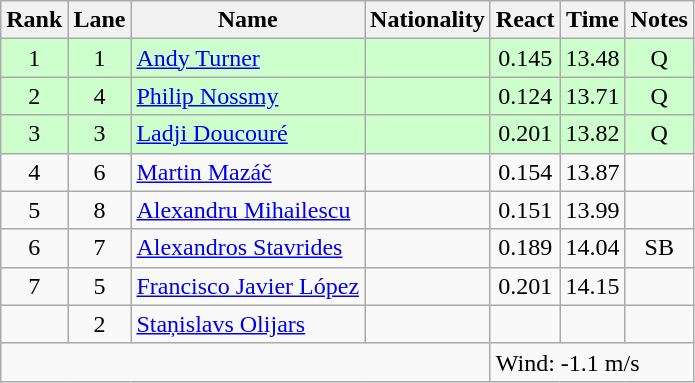<table class="wikitable sortable" style="text-align:center">
<tr>
<th>Rank</th>
<th>Lane</th>
<th>Name</th>
<th>Nationality</th>
<th>React</th>
<th>Time</th>
<th>Notes</th>
</tr>
<tr bgcolor=CCFFCC>
<td>1</td>
<td>1</td>
<td align="left"><a href='#'>Andy Turner</a></td>
<td align=left></td>
<td>0.145</td>
<td>13.48</td>
<td>Q</td>
</tr>
<tr bgcolor=CCFFCC>
<td>2</td>
<td>4</td>
<td align="left"><a href='#'>Philip Nossmy</a></td>
<td align=left></td>
<td>0.124</td>
<td>13.71</td>
<td>Q</td>
</tr>
<tr bgcolor=CCFFCC>
<td>3</td>
<td>3</td>
<td align="left"><a href='#'>Ladji Doucouré</a></td>
<td align=left></td>
<td>0.201</td>
<td>13.82</td>
<td>Q</td>
</tr>
<tr>
<td>4</td>
<td>6</td>
<td align="left"><a href='#'>Martin Mazáč</a></td>
<td align=left></td>
<td>0.154</td>
<td>13.87</td>
<td></td>
</tr>
<tr>
<td>5</td>
<td>8</td>
<td align="left"><a href='#'>Alexandru Mihailescu</a></td>
<td align=left></td>
<td>0.151</td>
<td>13.99</td>
<td></td>
</tr>
<tr>
<td>6</td>
<td>7</td>
<td align="left"><a href='#'>Alexandros Stavrides</a></td>
<td align=left></td>
<td>0.189</td>
<td>14.04</td>
<td>SB</td>
</tr>
<tr>
<td>7</td>
<td>5</td>
<td align="left"><a href='#'>Francisco Javier López</a></td>
<td align=left></td>
<td>0.201</td>
<td>14.15</td>
<td></td>
</tr>
<tr>
<td></td>
<td>2</td>
<td align="left"><a href='#'>Staņislavs Olijars</a></td>
<td align=left></td>
<td></td>
<td></td>
<td></td>
</tr>
<tr>
<td colspan=4></td>
<td colspan=3 align=left>Wind: -1.1 m/s</td>
</tr>
</table>
